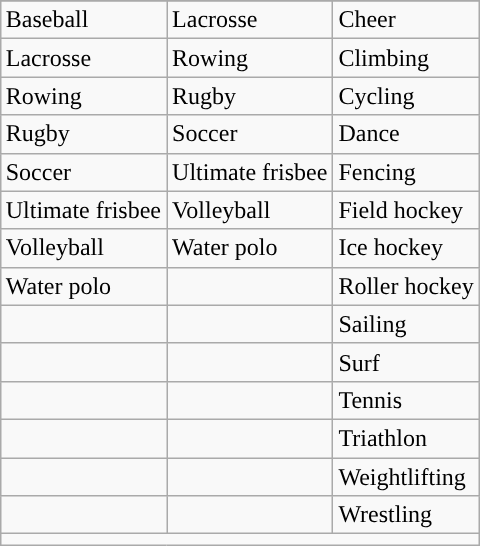<table class="wikitable" style="float:right; clear:right; margin:0 0 1em 1em;">
<tr>
</tr>
<tr>
<td>Baseball</td>
<td>Lacrosse</td>
<td>Cheer</td>
</tr>
<tr>
<td>Lacrosse</td>
<td>Rowing</td>
<td>Climbing</td>
</tr>
<tr>
<td>Rowing</td>
<td>Rugby</td>
<td>Cycling</td>
</tr>
<tr>
<td>Rugby</td>
<td>Soccer</td>
<td>Dance</td>
</tr>
<tr>
<td>Soccer</td>
<td>Ultimate frisbee</td>
<td>Fencing</td>
</tr>
<tr>
<td>Ultimate frisbee</td>
<td>Volleyball</td>
<td>Field hockey</td>
</tr>
<tr>
<td>Volleyball</td>
<td>Water polo</td>
<td>Ice hockey</td>
</tr>
<tr>
<td>Water polo</td>
<td></td>
<td>Roller hockey</td>
</tr>
<tr>
<td></td>
<td></td>
<td>Sailing</td>
</tr>
<tr>
<td></td>
<td></td>
<td>Surf</td>
</tr>
<tr>
<td></td>
<td></td>
<td>Tennis</td>
</tr>
<tr>
<td></td>
<td></td>
<td>Triathlon</td>
</tr>
<tr>
<td></td>
<td></td>
<td>Weightlifting</td>
</tr>
<tr>
<td></td>
<td></td>
<td>Wrestling</td>
</tr>
<tr>
<td colspan="3"></td>
</tr>
</table>
